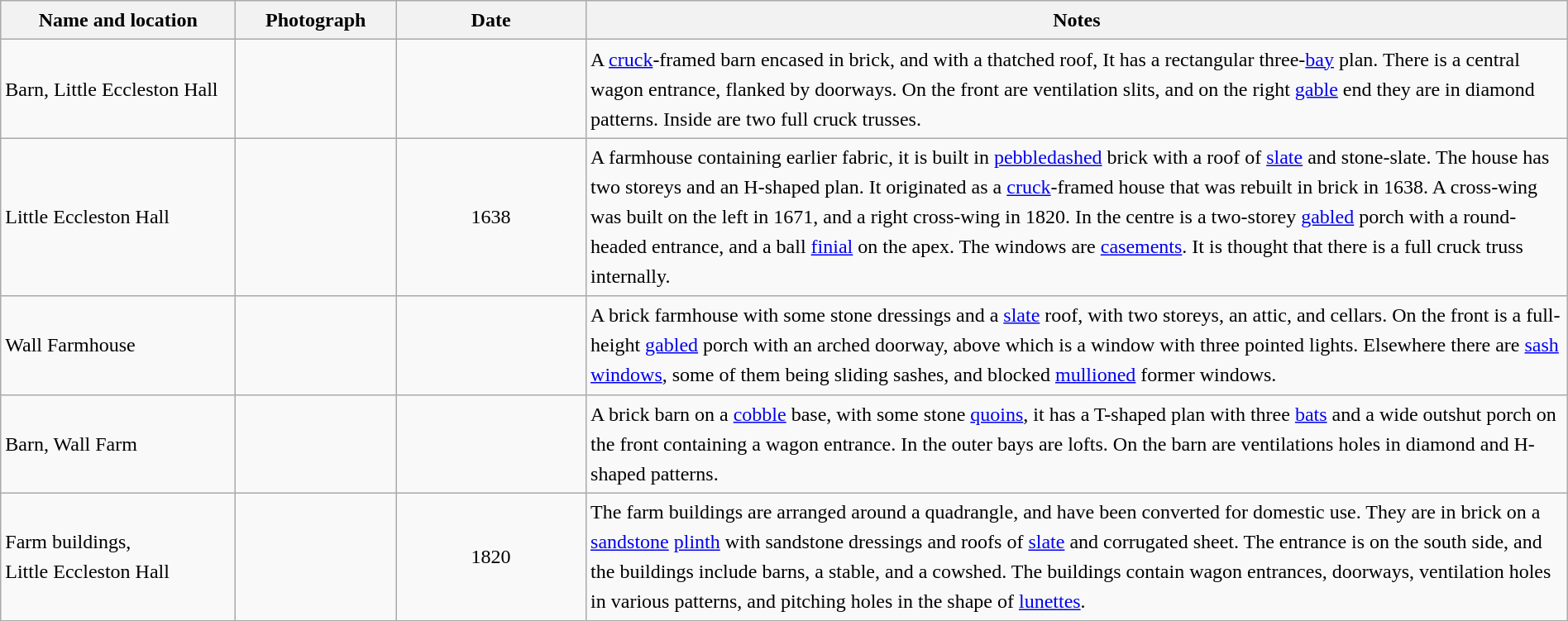<table class="wikitable sortable plainrowheaders" style="width:100%;border:0px;text-align:left;line-height:150%;">
<tr>
<th scope="col"  style="width:150px">Name and location</th>
<th scope="col"  style="width:100px" class="unsortable">Photograph</th>
<th scope="col"  style="width:120px">Date</th>
<th scope="col"  style="width:650px" class="unsortable">Notes</th>
</tr>
<tr>
<td>Barn, Little Eccleston Hall<br><small></small></td>
<td></td>
<td align="center"></td>
<td>A <a href='#'>cruck</a>-framed barn encased in brick, and with a thatched roof,  It has a rectangular three-<a href='#'>bay</a> plan.  There is a central wagon entrance, flanked by doorways.  On the front are ventilation slits, and on the right <a href='#'>gable</a> end they are in diamond patterns.  Inside are two full cruck trusses.</td>
</tr>
<tr>
<td>Little Eccleston Hall<br><small></small></td>
<td></td>
<td align="center">1638</td>
<td>A farmhouse containing earlier fabric, it is built in <a href='#'>pebbledashed</a> brick with a roof of <a href='#'>slate</a> and stone-slate.  The house has two storeys and an H-shaped plan.  It originated as a <a href='#'>cruck</a>-framed house that was rebuilt in brick in 1638.  A cross-wing was built on the left in 1671, and a right cross-wing in 1820.  In the centre is a two-storey <a href='#'>gabled</a> porch with a round-headed entrance, and a ball <a href='#'>finial</a> on the apex.  The windows are <a href='#'>casements</a>.  It is thought that there is a full cruck truss internally.</td>
</tr>
<tr>
<td>Wall Farmhouse<br><small></small></td>
<td></td>
<td align="center"></td>
<td>A brick farmhouse with some stone dressings and a <a href='#'>slate</a> roof, with two storeys, an attic, and cellars.  On the front is a full-height <a href='#'>gabled</a> porch with an arched doorway, above which is a window with three pointed lights.  Elsewhere there are <a href='#'>sash windows</a>, some of them being sliding sashes, and blocked <a href='#'>mullioned</a> former windows.</td>
</tr>
<tr>
<td>Barn, Wall Farm<br><small></small></td>
<td></td>
<td align="center"></td>
<td>A brick barn on a <a href='#'>cobble</a> base, with some stone <a href='#'>quoins</a>, it has a T-shaped plan with three <a href='#'>bats</a> and a wide outshut porch on the front containing a wagon entrance.  In the outer bays are lofts.  On the barn are ventilations holes in diamond and H-shaped patterns.</td>
</tr>
<tr>
<td>Farm buildings,<br>Little Eccleston Hall<br><small></small></td>
<td></td>
<td align="center">1820</td>
<td>The farm buildings are arranged around a quadrangle, and have been converted for domestic use.  They are in brick on a <a href='#'>sandstone</a> <a href='#'>plinth</a> with sandstone dressings and roofs of <a href='#'>slate</a> and corrugated sheet.  The entrance is on the south side, and the buildings include barns, a stable, and a cowshed.  The buildings  contain wagon entrances, doorways, ventilation holes in various patterns, and pitching holes in the shape of <a href='#'>lunettes</a>.</td>
</tr>
<tr>
</tr>
</table>
